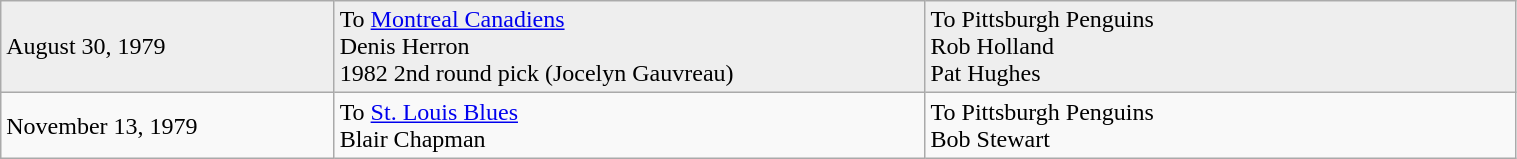<table class="wikitable" style="border:1px solid #999999; width:80%;">
<tr bgcolor="eeeeee">
<td style="width:22%;">August 30, 1979</td>
<td style="width:39%;" valign="top">To <a href='#'>Montreal Canadiens</a><br>Denis Herron<br>1982 2nd round pick (Jocelyn Gauvreau)</td>
<td style="width:39%;" valign="top">To Pittsburgh Penguins<br>Rob Holland<br>Pat Hughes</td>
</tr>
<tr>
<td style="width:22%;">November 13, 1979</td>
<td style="width:39%;" valign="top">To <a href='#'>St. Louis Blues</a><br>Blair Chapman</td>
<td style="width:39%;" valign="top">To Pittsburgh Penguins<br>Bob Stewart</td>
</tr>
</table>
